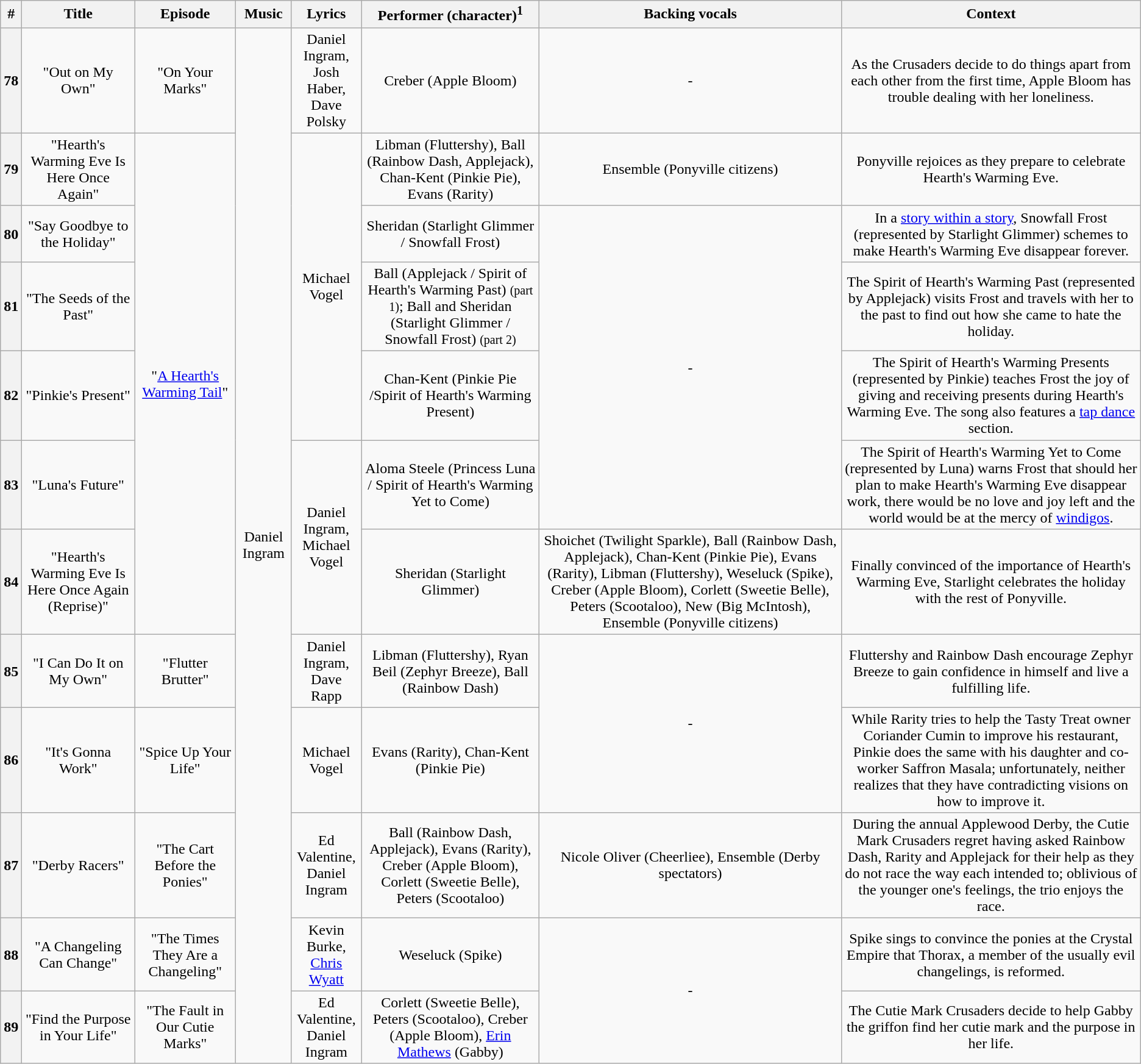<table class="wikitable sortable" style="text-align: center">
<tr>
<th>#</th>
<th><strong>Title</strong></th>
<th><strong>Episode</strong></th>
<th>Music</th>
<th>Lyrics</th>
<th><strong>Performer (character)</strong><sup>1</sup></th>
<th><strong>Backing vocals</strong></th>
<th>Context</th>
</tr>
<tr>
<th>78</th>
<td>"Out on My Own"</td>
<td>"On Your Marks"</td>
<td rowspan=12>Daniel Ingram</td>
<td>Daniel Ingram,<br>Josh Haber,<br>Dave Polsky</td>
<td>Creber (Apple Bloom)</td>
<td>-</td>
<td>As the Crusaders decide to do things apart from each other from the first time, Apple Bloom has trouble dealing with her loneliness.</td>
</tr>
<tr>
<th>79</th>
<td>"Hearth's Warming Eve Is Here Once Again"</td>
<td rowspan=6>"<a href='#'>A Hearth's Warming Tail</a>"</td>
<td rowspan=4>Michael Vogel</td>
<td>Libman (Fluttershy), Ball (Rainbow Dash, Applejack), Chan-Kent (Pinkie Pie), Evans (Rarity)</td>
<td>Ensemble (Ponyville citizens)</td>
<td>Ponyville rejoices as they prepare to celebrate Hearth's Warming Eve.</td>
</tr>
<tr>
<th>80</th>
<td>"Say Goodbye to the Holiday"</td>
<td>Sheridan (Starlight Glimmer / Snowfall Frost)</td>
<td rowspan=4>-</td>
<td>In a <a href='#'>story within a story</a>, Snowfall Frost (represented by Starlight Glimmer) schemes to make Hearth's Warming Eve disappear forever.</td>
</tr>
<tr>
<th>81</th>
<td>"The Seeds of the Past"</td>
<td>Ball (Applejack / Spirit of Hearth's Warming Past) <small>(part 1)</small>; Ball and Sheridan (Starlight Glimmer / Snowfall Frost) <small>(part 2)</small></td>
<td>The Spirit of Hearth's Warming Past (represented by Applejack) visits Frost and travels with her to the past to find out how she came to hate the holiday.</td>
</tr>
<tr>
<th>82</th>
<td>"Pinkie's Present"</td>
<td>Chan-Kent (Pinkie Pie /Spirit of Hearth's Warming Present)</td>
<td>The Spirit of Hearth's Warming Presents (represented by Pinkie) teaches Frost the joy of giving and receiving presents during Hearth's Warming Eve. The song also features a <a href='#'>tap dance</a> section.</td>
</tr>
<tr>
<th>83</th>
<td>"Luna's Future"</td>
<td rowspan=2>Daniel Ingram,<br>Michael Vogel</td>
<td>Aloma Steele (Princess Luna / Spirit of Hearth's Warming Yet to Come)</td>
<td>The Spirit of Hearth's Warming Yet to Come (represented by Luna) warns Frost that should her plan to make Hearth's Warming Eve disappear work, there would be no love and joy left and the world would be at the mercy of <a href='#'>windigos</a>.</td>
</tr>
<tr>
<th>84</th>
<td>"Hearth's Warming Eve Is Here Once Again (Reprise)"</td>
<td>Sheridan (Starlight Glimmer)</td>
<td>Shoichet (Twilight Sparkle), Ball (Rainbow Dash, Applejack), Chan-Kent (Pinkie Pie), Evans (Rarity), Libman (Fluttershy), Weseluck (Spike), Creber (Apple Bloom), Corlett (Sweetie Belle), Peters (Scootaloo), New (Big McIntosh), Ensemble (Ponyville citizens)</td>
<td>Finally convinced of the importance of Hearth's Warming Eve, Starlight celebrates the holiday with the rest of Ponyville.</td>
</tr>
<tr>
<th>85</th>
<td>"I Can Do It on My Own"</td>
<td>"Flutter Brutter"</td>
<td>Daniel Ingram,<br>Dave Rapp</td>
<td>Libman (Fluttershy), Ryan Beil (Zephyr Breeze), Ball (Rainbow Dash)</td>
<td rowspan=2>-</td>
<td>Fluttershy and Rainbow Dash encourage Zephyr Breeze to gain confidence in himself and live a fulfilling life.</td>
</tr>
<tr>
<th>86</th>
<td>"It's Gonna Work"</td>
<td>"Spice Up Your Life"</td>
<td>Michael Vogel</td>
<td>Evans (Rarity), Chan-Kent (Pinkie Pie)</td>
<td>While Rarity tries to help the Tasty Treat owner Coriander Cumin to improve his restaurant, Pinkie does the same with his daughter and co-worker Saffron Masala; unfortunately, neither realizes that they have contradicting visions on how to improve it.</td>
</tr>
<tr>
<th>87</th>
<td>"Derby Racers"</td>
<td>"The Cart Before the Ponies"</td>
<td>Ed Valentine,<br>Daniel Ingram</td>
<td>Ball (Rainbow Dash, Applejack), Evans (Rarity), Creber (Apple Bloom), Corlett (Sweetie Belle), Peters (Scootaloo)</td>
<td>Nicole Oliver (Cheerliee), Ensemble (Derby spectators)</td>
<td>During the annual Applewood Derby, the Cutie Mark Crusaders regret having asked Rainbow Dash, Rarity and Applejack for their help as they do not race the way each intended to; oblivious of the younger one's feelings, the trio enjoys the race.</td>
</tr>
<tr>
<th>88</th>
<td>"A Changeling Can Change"</td>
<td>"The Times They Are a Changeling"</td>
<td>Kevin Burke,<br><a href='#'>Chris Wyatt</a></td>
<td>Weseluck (Spike)</td>
<td rowspan=2>-</td>
<td>Spike sings to convince the ponies at the Crystal Empire that Thorax, a member of the usually evil changelings, is reformed.</td>
</tr>
<tr>
<th>89</th>
<td>"Find the Purpose in Your Life"</td>
<td>"The Fault in Our Cutie Marks"</td>
<td>Ed Valentine,<br>Daniel Ingram</td>
<td>Corlett (Sweetie Belle), Peters (Scootaloo), Creber (Apple Bloom), <a href='#'>Erin Mathews</a> (Gabby)</td>
<td>The Cutie Mark Crusaders decide to help Gabby the griffon find her cutie mark and the purpose in her life.</td>
</tr>
</table>
